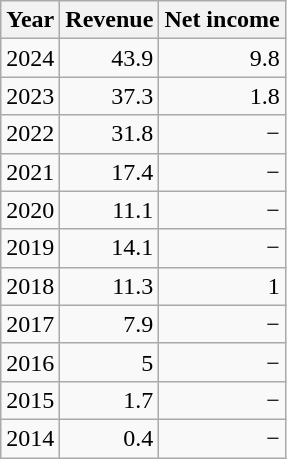<table class="wikitable floatright" style="text-align: right;">
<tr>
<th>Year</th>
<th>Revenue</th>
<th>Net income</th>
</tr>
<tr>
<td>2024</td>
<td>43.9</td>
<td>9.8</td>
</tr>
<tr>
<td>2023</td>
<td>37.3</td>
<td>1.8</td>
</tr>
<tr>
<td>2022</td>
<td>31.8</td>
<td>−</td>
</tr>
<tr>
<td>2021</td>
<td>17.4</td>
<td>−</td>
</tr>
<tr>
<td>2020</td>
<td>11.1</td>
<td>−</td>
</tr>
<tr>
<td>2019</td>
<td>14.1</td>
<td>−</td>
</tr>
<tr>
<td>2018</td>
<td>11.3</td>
<td>1</td>
</tr>
<tr>
<td>2017</td>
<td>7.9</td>
<td>−</td>
</tr>
<tr>
<td>2016</td>
<td>5</td>
<td>−</td>
</tr>
<tr>
<td>2015</td>
<td>1.7</td>
<td>−</td>
</tr>
<tr>
<td>2014</td>
<td>0.4</td>
<td>−</td>
</tr>
</table>
